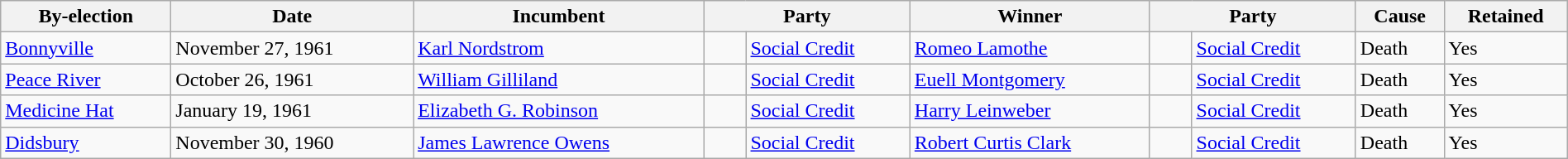<table class=wikitable style="width:100%">
<tr>
<th>By-election</th>
<th>Date</th>
<th>Incumbent</th>
<th colspan=2>Party</th>
<th>Winner</th>
<th colspan=2>Party</th>
<th>Cause</th>
<th>Retained</th>
</tr>
<tr>
<td><a href='#'>Bonnyville</a></td>
<td>November 27, 1961</td>
<td><a href='#'>Karl Nordstrom</a></td>
<td>    </td>
<td><a href='#'>Social Credit</a></td>
<td><a href='#'>Romeo Lamothe</a></td>
<td>    </td>
<td><a href='#'>Social Credit</a></td>
<td>Death</td>
<td>Yes</td>
</tr>
<tr>
<td><a href='#'>Peace River</a></td>
<td>October 26, 1961</td>
<td><a href='#'>William Gilliland</a></td>
<td>    </td>
<td><a href='#'>Social Credit</a></td>
<td><a href='#'>Euell Montgomery</a></td>
<td>    </td>
<td><a href='#'>Social Credit</a></td>
<td>Death</td>
<td>Yes</td>
</tr>
<tr>
<td><a href='#'>Medicine Hat</a></td>
<td>January 19, 1961</td>
<td><a href='#'>Elizabeth G. Robinson</a></td>
<td>    </td>
<td><a href='#'>Social Credit</a></td>
<td><a href='#'>Harry Leinweber</a></td>
<td>    </td>
<td><a href='#'>Social Credit</a></td>
<td>Death</td>
<td>Yes</td>
</tr>
<tr>
<td><a href='#'>Didsbury</a></td>
<td>November 30, 1960</td>
<td><a href='#'>James Lawrence Owens</a></td>
<td>    </td>
<td><a href='#'>Social Credit</a></td>
<td><a href='#'>Robert Curtis Clark</a></td>
<td>    </td>
<td><a href='#'>Social Credit</a></td>
<td>Death</td>
<td>Yes</td>
</tr>
</table>
